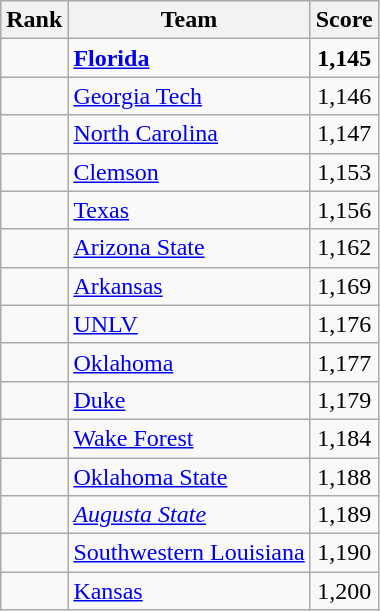<table class="wikitable sortable" style="text-align:center">
<tr>
<th dat-sort-type=number>Rank</th>
<th>Team</th>
<th>Score</th>
</tr>
<tr>
<td></td>
<td align=left><strong><a href='#'>Florida</a></strong></td>
<td><strong>1,145</strong></td>
</tr>
<tr>
<td></td>
<td align=left><a href='#'>Georgia Tech</a></td>
<td>1,146</td>
</tr>
<tr>
<td></td>
<td align=left><a href='#'>North Carolina</a></td>
<td>1,147</td>
</tr>
<tr>
<td></td>
<td align=left><a href='#'>Clemson</a></td>
<td>1,153</td>
</tr>
<tr>
<td></td>
<td align=left><a href='#'>Texas</a></td>
<td>1,156</td>
</tr>
<tr>
<td></td>
<td align=left><a href='#'>Arizona State</a></td>
<td>1,162</td>
</tr>
<tr>
<td></td>
<td align=left><a href='#'>Arkansas</a></td>
<td>1,169</td>
</tr>
<tr>
<td></td>
<td align=left><a href='#'>UNLV</a></td>
<td>1,176</td>
</tr>
<tr>
<td></td>
<td align=left><a href='#'>Oklahoma</a></td>
<td>1,177</td>
</tr>
<tr>
<td></td>
<td align=left><a href='#'>Duke</a></td>
<td>1,179</td>
</tr>
<tr>
<td></td>
<td align=left><a href='#'>Wake Forest</a></td>
<td>1,184</td>
</tr>
<tr>
<td></td>
<td align=left><a href='#'>Oklahoma State</a></td>
<td>1,188</td>
</tr>
<tr>
<td></td>
<td align=left><em><a href='#'>Augusta State</a></em></td>
<td>1,189</td>
</tr>
<tr>
<td></td>
<td align=left><a href='#'>Southwestern Louisiana</a></td>
<td>1,190</td>
</tr>
<tr>
<td></td>
<td align=left><a href='#'>Kansas</a></td>
<td>1,200</td>
</tr>
</table>
